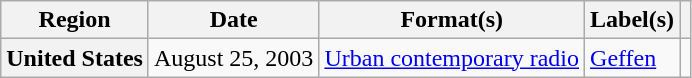<table class="wikitable plainrowheaders">
<tr>
<th scope="col">Region</th>
<th scope="col">Date</th>
<th scope="col">Format(s)</th>
<th scope="col">Label(s)</th>
<th scope="col"></th>
</tr>
<tr>
<th scope="row">United States</th>
<td>August 25, 2003</td>
<td><a href='#'>Urban contemporary radio</a></td>
<td><a href='#'>Geffen</a></td>
<td></td>
</tr>
</table>
